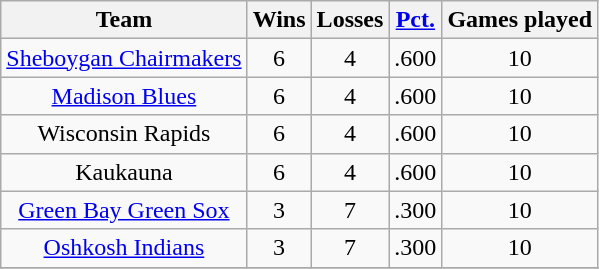<table class="sortable wikitable" style="text-align:center">
<tr>
<th>Team</th>
<th>Wins</th>
<th>Losses</th>
<th><a href='#'>Pct.</a></th>
<th>Games played</th>
</tr>
<tr>
<td><a href='#'>Sheboygan Chairmakers</a></td>
<td>6</td>
<td>4</td>
<td>.600</td>
<td>10</td>
</tr>
<tr>
<td><a href='#'>Madison Blues</a></td>
<td>6</td>
<td>4</td>
<td>.600</td>
<td>10</td>
</tr>
<tr>
<td>Wisconsin Rapids</td>
<td>6</td>
<td>4</td>
<td>.600</td>
<td>10</td>
</tr>
<tr>
<td>Kaukauna</td>
<td>6</td>
<td>4</td>
<td>.600</td>
<td>10</td>
</tr>
<tr>
<td><a href='#'>Green Bay Green Sox</a></td>
<td>3</td>
<td>7</td>
<td>.300</td>
<td>10</td>
</tr>
<tr>
<td><a href='#'>Oshkosh Indians</a></td>
<td>3</td>
<td>7</td>
<td>.300</td>
<td>10</td>
</tr>
<tr>
</tr>
</table>
